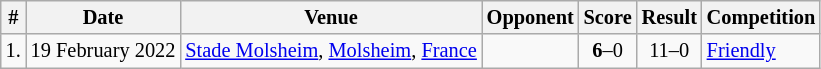<table class="wikitable" style="font-size:85%;">
<tr>
<th>#</th>
<th>Date</th>
<th>Venue</th>
<th>Opponent</th>
<th>Score</th>
<th>Result</th>
<th>Competition</th>
</tr>
<tr>
<td>1.</td>
<td>19 February 2022</td>
<td><a href='#'>Stade Molsheim</a>, <a href='#'>Molsheim</a>, <a href='#'>France</a></td>
<td></td>
<td align=center><strong>6</strong>–0</td>
<td align=center>11–0</td>
<td><a href='#'>Friendly</a></td>
</tr>
</table>
